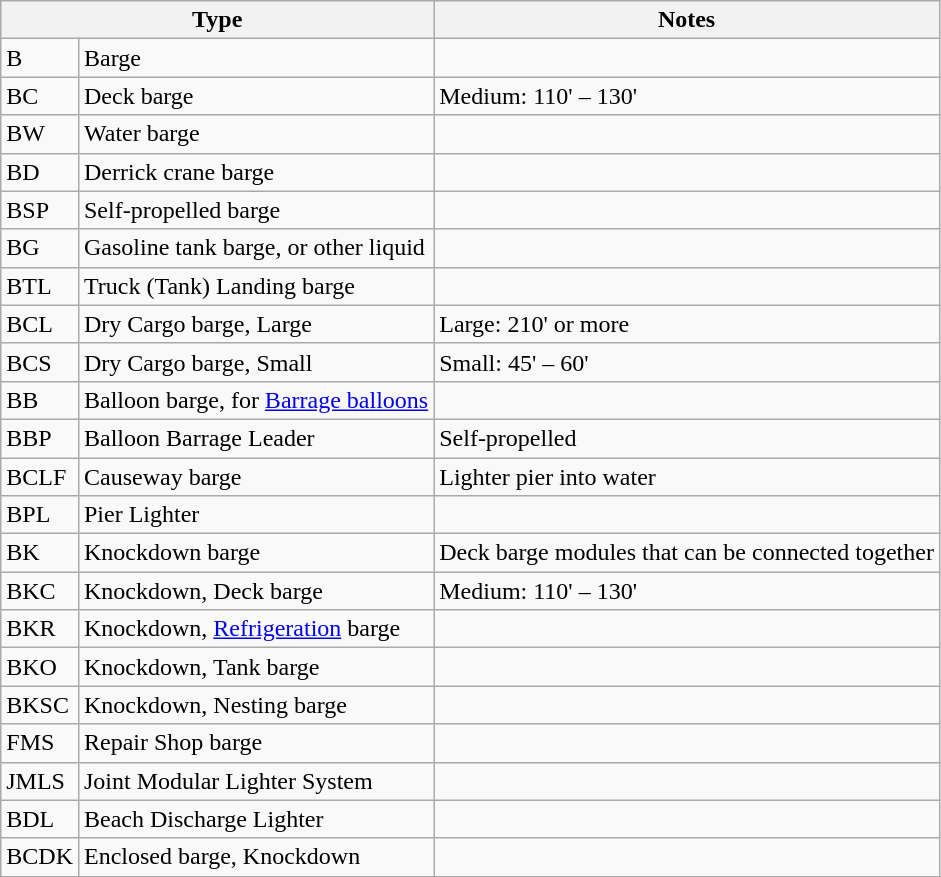<table class="wikitable">
<tr>
<th colspan="2">Type</th>
<th>Notes</th>
</tr>
<tr>
<td>B</td>
<td>Barge</td>
<td></td>
</tr>
<tr>
<td>BC</td>
<td>Deck barge</td>
<td>Medium: 110' – 130'</td>
</tr>
<tr>
<td>BW</td>
<td>Water barge</td>
<td></td>
</tr>
<tr>
<td>BD</td>
<td>Derrick crane barge</td>
<td></td>
</tr>
<tr>
<td>BSP</td>
<td>Self-propelled barge</td>
<td></td>
</tr>
<tr>
<td>BG</td>
<td>Gasoline tank barge, or other liquid</td>
<td></td>
</tr>
<tr>
<td>BTL</td>
<td>Truck (Tank) Landing barge</td>
<td></td>
</tr>
<tr>
<td>BCL</td>
<td>Dry Cargo barge, Large</td>
<td>Large: 210' or more</td>
</tr>
<tr>
<td>BCS</td>
<td>Dry Cargo barge, Small</td>
<td>Small: 45' – 60'</td>
</tr>
<tr>
<td>BB</td>
<td>Balloon barge, for <a href='#'>Barrage balloons</a></td>
<td></td>
</tr>
<tr>
<td>BBP</td>
<td>Balloon Barrage Leader</td>
<td>Self-propelled</td>
</tr>
<tr>
<td>BCLF</td>
<td>Causeway barge</td>
<td>Lighter pier into water</td>
</tr>
<tr>
<td>BPL</td>
<td>Pier Lighter</td>
<td></td>
</tr>
<tr>
<td>BK</td>
<td>Knockdown barge</td>
<td>Deck barge modules that can be connected together</td>
</tr>
<tr>
<td>BKC</td>
<td>Knockdown, Deck barge</td>
<td>Medium: 110' – 130'</td>
</tr>
<tr>
<td>BKR</td>
<td>Knockdown, <a href='#'>Refrigeration</a> barge</td>
<td></td>
</tr>
<tr>
<td>BKO</td>
<td>Knockdown, Tank barge</td>
<td></td>
</tr>
<tr>
<td>BKSC</td>
<td>Knockdown, Nesting barge</td>
<td></td>
</tr>
<tr>
<td>FMS</td>
<td>Repair Shop barge</td>
<td></td>
</tr>
<tr>
<td>JMLS</td>
<td>Joint Modular Lighter System</td>
<td></td>
</tr>
<tr>
<td>BDL</td>
<td>Beach Discharge Lighter</td>
<td></td>
</tr>
<tr>
<td>BCDK</td>
<td>Enclosed barge, Knockdown</td>
<td></td>
</tr>
</table>
